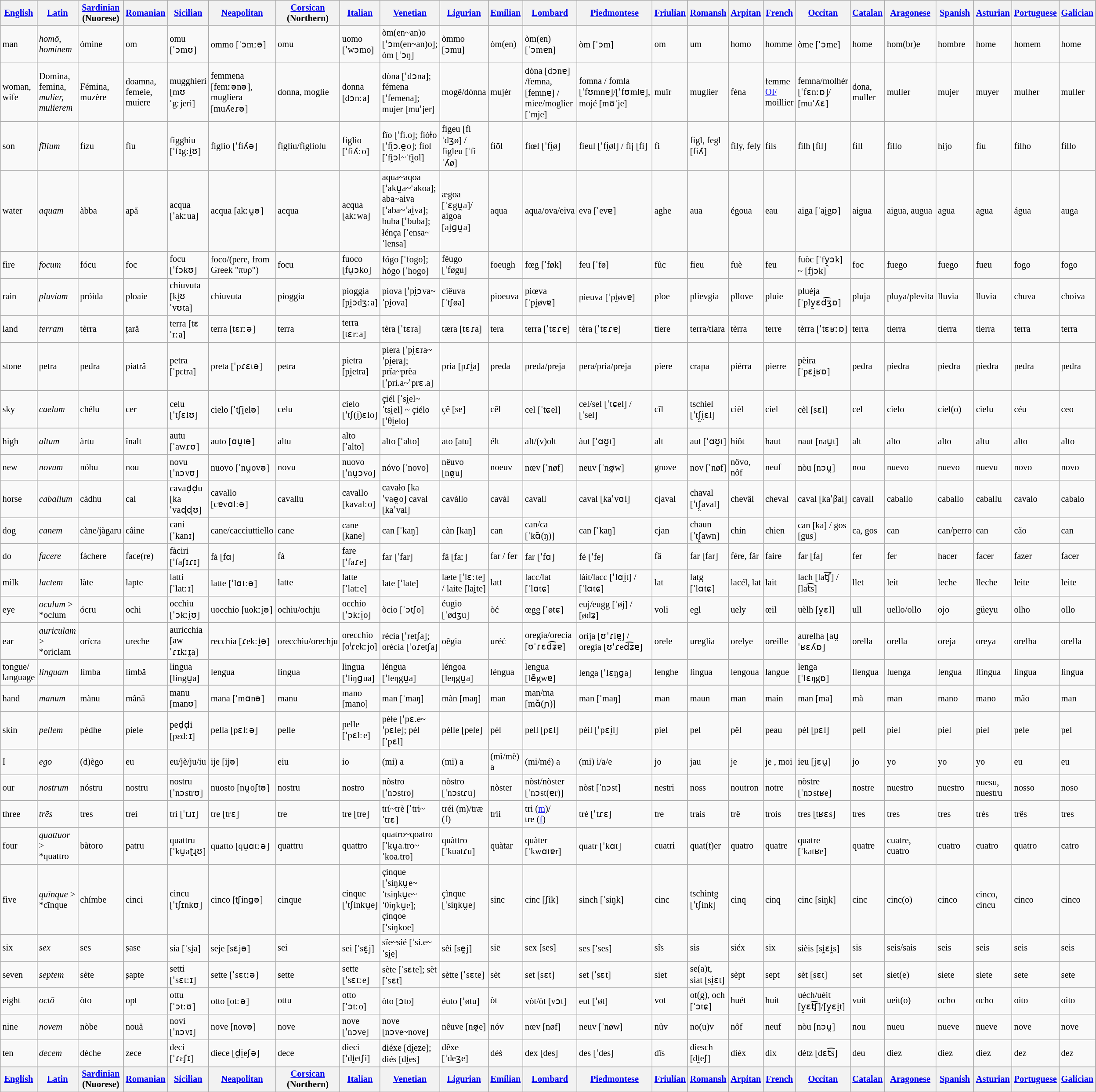<table class="wikitable sortable" style="font-size: 85%">
<tr>
<th><a href='#'>English</a></th>
<th><a href='#'>Latin</a></th>
<th><a href='#'>Sardinian</a><br>(Nuorese)</th>
<th><a href='#'>Romanian</a></th>
<th><a href='#'>Sicilian</a></th>
<th><a href='#'>Neapolitan</a></th>
<th><a href='#'>Corsican</a><br>(Northern)</th>
<th><a href='#'>Italian</a></th>
<th><a href='#'>Venetian</a></th>
<th><a href='#'>Ligurian</a></th>
<th><a href='#'>Emilian</a></th>
<th><a href='#'>Lombard</a></th>
<th><a href='#'>Piedmontese</a></th>
<th><a href='#'>Friulian</a></th>
<th><a href='#'>Romansh</a></th>
<th><a href='#'>Arpitan</a></th>
<th><a href='#'>French</a></th>
<th><a href='#'>Occitan</a></th>
<th><a href='#'>Catalan</a></th>
<th><a href='#'>Aragonese</a></th>
<th><a href='#'>Spanish</a></th>
<th><a href='#'>Asturian</a></th>
<th><a href='#'>Portuguese</a></th>
<th><a href='#'>Galician</a></th>
</tr>
<tr>
<td>man</td>
<td><em>homō, hominem</em></td>
<td>ómine</td>
<td>om</td>
<td>omu [ˈɔmʊ]</td>
<td>ommo [ˈɔmːə]</td>
<td>omu</td>
<td>uomo [ˈwɔmo]</td>
<td>òm(en~an)o [ˈɔm(en~an)o]; òm [ˈɔŋ]</td>
<td>òmmo [ɔmu]</td>
<td>òm(en)</td>
<td>òm(en) [ˈɔmɐn]</td>
<td>òm [ˈɔm]</td>
<td>om</td>
<td>um</td>
<td>homo</td>
<td>homme </td>
<td>òme [ˈɔme]</td>
<td>home</td>
<td>hom(br)e</td>
<td>hombre</td>
<td>home</td>
<td>homem</td>
<td>home</td>
</tr>
<tr>
<td>woman, wife</td>
<td>Domina, femina, <em>mulier, mulierem</em></td>
<td>Fémina, muzère</td>
<td>doamna, femeie, muiere</td>
<td>mugghieri [mʊˈgːjeri]</td>
<td>femmena [femːənə], mugliera [muʎeɾə]</td>
<td>donna, moglie</td>
<td>donna [dɔnːa]</td>
<td>dòna [ˈdɔna]; fémena [ˈfemena]; mujer [muˈjer]</td>
<td>mogê/dònna</td>
<td>mujér</td>
<td>dòna [dɔnɐ] /femna,[femnɐ] /<br>miee/moglier [ˈmje]</td>
<td>fomna / fomla [ˈfʊmnɐ]/[ˈfʊmlɐ], mojé [mʊˈje]</td>
<td>muîr</td>
<td>muglier</td>
<td>fèna</td>
<td>femme <br><a href='#'>OF</a> moillier</td>
<td>femna/molhèr [ˈfɛnːɒ]/<br>[muˈʎɛ]</td>
<td>dona, muller</td>
<td>muller</td>
<td>mujer</td>
<td>muyer</td>
<td>mulher</td>
<td>muller</td>
</tr>
<tr>
<td>son</td>
<td><em>fīlium</em></td>
<td>fízu</td>
<td>fiu</td>
<td>figghiu [ˈfɪgːi̯ʊ]</td>
<td>figlio [ˈfiʎə]</td>
<td>figliu/figliolu</td>
<td>figlio [ˈfiʎːo]</td>
<td>fïo [ˈfi.o]; fiòƚo [ˈfi̯ɔ.e̯o]; fiol [ˈfi̯ɔl~ˈfi̯ol]</td>
<td>figeu [fiˈdʒø] / figleu [ˈfiˈʎø]</td>
<td>fiōl</td>
<td>fiœl [ˈfi̯ø]</td>
<td>fieul [ˈfi̯øl] / fij [fi]</td>
<td>fi</td>
<td>figl, fegl [fiʎ]</td>
<td>fily, fely</td>
<td>fils </td>
<td>filh [fil]</td>
<td>fill</td>
<td>fillo</td>
<td>hijo</td>
<td>fíu</td>
<td>filho</td>
<td>fillo</td>
</tr>
<tr>
<td>water</td>
<td><em>aquam</em></td>
<td>àbba</td>
<td>apă</td>
<td>acqua [ˈakːua]</td>
<td>acqua [akːu̯ə]</td>
<td>acqua</td>
<td>acqua [akːwa]</td>
<td>aqua~aqoa [ˈaku̯a~ˈakoa]; aba~aiva [ˈaba~ˈai̯va]; buba [ˈbuba]; łénça [ˈensa~ˈlensa]</td>
<td>ægoa [ˈɛgu̯a]/ aigoa [ai̯ɡu̯a]</td>
<td>aqua</td>
<td>aqua/ova/eiva</td>
<td>eva [ˈevɐ]</td>
<td>aghe</td>
<td>aua</td>
<td>égoua</td>
<td>eau </td>
<td>aiga [ˈai̯gɒ]</td>
<td>aigua</td>
<td>aigua, augua</td>
<td>agua</td>
<td>agua</td>
<td>água</td>
<td>auga</td>
</tr>
<tr>
<td>fire</td>
<td><em>focum</em></td>
<td>fócu</td>
<td>foc</td>
<td>focu [ˈfɔkʊ]</td>
<td>foco/(pere, from Greek "πυρ")</td>
<td>focu</td>
<td>fuoco [fu̯ɔko]</td>
<td>fógo [ˈfogo]; hógo [ˈhogo]</td>
<td>fêugo [ˈføgu]</td>
<td>foeugh</td>
<td>fœg [ˈføk]</td>
<td>feu [ˈfø]</td>
<td>fûc</td>
<td>fieu</td>
<td>fuè</td>
<td>feu </td>
<td>fuòc [ˈfy̯ɔk] ~ [fjɔk]</td>
<td>foc</td>
<td>fuego</td>
<td>fuego</td>
<td>fueu</td>
<td>fogo</td>
<td>fogo</td>
</tr>
<tr>
<td>rain</td>
<td><em>pluviam</em></td>
<td>próida</td>
<td>ploaie</td>
<td>chiuvuta [ki̯ʊˈvʊta]</td>
<td>chiuvuta</td>
<td>pioggia</td>
<td>pioggia [pi̯ɔdʒːa]</td>
<td>piova [ˈpi̯ɔva~ˈpi̯ova]</td>
<td>ciêuva [ˈtʃøa]</td>
<td>pioeuva</td>
<td>piœva [ˈpi̯øvɐ]</td>
<td>pieuva [ˈpi̯øvɐ]</td>
<td>ploe</td>
<td>plievgia</td>
<td>pllove</td>
<td>pluie </td>
<td>pluèja [ˈply̯ɛd͡ʒɒ]</td>
<td>pluja</td>
<td>pluya/plevita</td>
<td>lluvia</td>
<td>lluvia</td>
<td>chuva</td>
<td>choiva</td>
</tr>
<tr>
<td>land</td>
<td><em>terram</em></td>
<td>tèrra</td>
<td>țară</td>
<td>terra [tɛˈrːa]</td>
<td>terra [tɛrːə]</td>
<td>terra</td>
<td>terra [tɛrːa]</td>
<td>tèra [ˈtɛra]</td>
<td>tæra [tɛɾa]</td>
<td>tera</td>
<td>terra [ˈtɛɾɐ]</td>
<td>tèra [ˈtɛɾɐ]</td>
<td>tiere</td>
<td>terra/tiara</td>
<td>tèrra</td>
<td>terre </td>
<td>tèrra [ˈtɛʁːɒ]</td>
<td>terra</td>
<td>tierra</td>
<td>tierra</td>
<td>tierra</td>
<td>terra</td>
<td>terra</td>
</tr>
<tr>
<td>stone</td>
<td>petra</td>
<td>pedra</td>
<td>piatră</td>
<td>petra [ˈpεtra]</td>
<td>preta [ˈpɾɛtə]</td>
<td>petra</td>
<td>pietra [pi̯etra]</td>
<td>piera [ˈpi̯ɛra~ˈpi̯era]; prïa~prèa [ˈpri.a~ˈprɛ.a]</td>
<td>pria [pɾi̯a]</td>
<td>preda</td>
<td>preda/preja</td>
<td>pera/pria/preja</td>
<td>piere</td>
<td>crapa</td>
<td>piérra</td>
<td>pierre</td>
<td>pèira [ˈpɛi̯ʁɒ]</td>
<td>pedra</td>
<td>piedra</td>
<td>piedra</td>
<td>piedra</td>
<td>pedra</td>
<td>pedra</td>
</tr>
<tr>
<td>sky</td>
<td><em>caelum</em></td>
<td>chélu</td>
<td>cer</td>
<td>celu [ˈtʃɛlʊ]</td>
<td>cielo [ˈtʃi̯elə]</td>
<td>celu</td>
<td>cielo [ˈtʃ(i̯)ɛlo]</td>
<td>çiél [ˈsi̯el~ˈtsi̯el] ~ çiélo [ˈθi̯elo]</td>
<td>çê [se]</td>
<td>cēl</td>
<td>cel [ˈtɕel]</td>
<td>cel/sel [ˈtɕel] / [ˈsel]</td>
<td>cîl</td>
<td>tschiel [ˈtʃ̯i̯ɛl]</td>
<td>cièl</td>
<td>ciel </td>
<td>cèl [sɛl]</td>
<td>cel</td>
<td>cielo</td>
<td>ciel(o)</td>
<td>cielu</td>
<td>céu</td>
<td>ceo</td>
</tr>
<tr>
<td>high</td>
<td><em>altum</em></td>
<td>àrtu</td>
<td>înalt</td>
<td>autu [ˈawɾʊ]</td>
<td>auto [ɑu̯tə]</td>
<td>altu</td>
<td>alto [ˈalto]</td>
<td>alto [ˈalto]</td>
<td>ato [atu]</td>
<td>élt</td>
<td>alt/(v)olt</td>
<td>àut [ˈɑʊ̯t]</td>
<td>alt</td>
<td>aut [ˈɑʊ̯t]</td>
<td>hiôt</td>
<td>haut </td>
<td>naut [nau̯t]</td>
<td>alt</td>
<td>alto</td>
<td>alto</td>
<td>altu</td>
<td>alto</td>
<td>alto</td>
</tr>
<tr>
<td>new</td>
<td><em>novum</em></td>
<td>nóbu</td>
<td>nou</td>
<td>novu [ˈnɔvʊ]</td>
<td>nuovo [ˈnu̯ovə]</td>
<td>novu</td>
<td>nuovo [ˈnu̯ɔvo]</td>
<td>nóvo [ˈnovo]</td>
<td>nêuvo [nø̯u]</td>
<td>noeuv</td>
<td>nœv [ˈnøf]</td>
<td>neuv [ˈnø̯w]</td>
<td>gnove</td>
<td>nov [ˈnøf]</td>
<td>nôvo, nôf</td>
<td>neuf </td>
<td>nòu [nɔu̯]</td>
<td>nou</td>
<td>nuevo</td>
<td>nuevo</td>
<td>nuevu</td>
<td>novo</td>
<td>novo</td>
</tr>
<tr>
<td>horse</td>
<td><em>caballum</em></td>
<td>càdhu</td>
<td>cal</td>
<td>cavaḍḍu [kaˈvaɖɖʊ]</td>
<td>cavallo [cɐvɑlːə]</td>
<td>cavallu</td>
<td>cavallo [kavalːo]</td>
<td>cavało [kaˈvae̯o] caval [kaˈval]</td>
<td>cavàllo</td>
<td>cavàl</td>
<td>cavall</td>
<td>caval [kaˈvɑl]</td>
<td>cjaval</td>
<td>chaval [ˈtʃ̯aval]</td>
<td>chevâl</td>
<td>cheval<br></td>
<td>caval [kaˈβal]</td>
<td>cavall</td>
<td>caballo</td>
<td>caballo</td>
<td>caballu</td>
<td>cavalo</td>
<td>cabalo</td>
</tr>
<tr>
<td>dog</td>
<td><em>canem</em></td>
<td>càne/jàgaru</td>
<td>câine</td>
<td>cani [ˈkanɪ]</td>
<td>cane/cacciuttiello</td>
<td>cane</td>
<td>cane [kane]</td>
<td>can [ˈkaŋ]</td>
<td>càn [kaŋ]</td>
<td>can</td>
<td>can/ca [ˈkɑ̃(ŋ)]</td>
<td>can [ˈkaŋ]</td>
<td>cjan</td>
<td>chaun [ˈtʃ̯awn]</td>
<td>chin</td>
<td>chien<br></td>
<td>can [ka] / gos [gus]</td>
<td>ca, gos</td>
<td>can</td>
<td>can/perro</td>
<td>can</td>
<td>cão</td>
<td>can</td>
</tr>
<tr>
<td>do</td>
<td><em>facere</em></td>
<td>fàchere</td>
<td>face(re)</td>
<td>fàciri [ˈfaʃɪɾɪ]</td>
<td>fà [fɑ]</td>
<td>fà</td>
<td>fare [ˈfaɾe]</td>
<td>far [ˈfar]</td>
<td>fâ [faː]</td>
<td>far / fer</td>
<td>far [ˈfɑ]</td>
<td>fé [ˈfe]</td>
<td>fâ</td>
<td>far [far]</td>
<td>fére, fâr</td>
<td>faire </td>
<td>far [fa]</td>
<td>fer</td>
<td>fer</td>
<td>hacer</td>
<td>facer</td>
<td>fazer</td>
<td>facer</td>
</tr>
<tr>
<td>milk</td>
<td><em>lactem</em></td>
<td>làte</td>
<td>lapte</td>
<td>latti [ˈlatːɪ]</td>
<td>latte [ˈlɑtːə]</td>
<td>latte</td>
<td>latte [ˈlatːe]</td>
<td>late [ˈlate]</td>
<td>læte [ˈlɛːte] / laite [lai̯te]</td>
<td>latt</td>
<td>lacc/lat [ˈlɑtɕ]</td>
<td>làit/lacc [ˈlɑi̯t] / [ˈlɑtɕ]</td>
<td>lat</td>
<td>latg [ˈlɑtɕ]</td>
<td>lacél, lat</td>
<td>lait </td>
<td>lach [lat͡ʃ] / [lat͡s]</td>
<td>llet</td>
<td>leit</td>
<td>leche</td>
<td>lleche</td>
<td>leite</td>
<td>leite</td>
</tr>
<tr>
<td>eye</td>
<td><em>oculum</em> > *oclum</td>
<td>ócru</td>
<td>ochi</td>
<td>occhiu [ˈɔkːi̯ʊ]</td>
<td>uocchio [uokːi̯ə]</td>
<td>ochiu/ochju</td>
<td>occhio [ˈɔkːi̯o]</td>
<td>òcio [ˈɔtʃo]</td>
<td>éugio [ˈødʒu]</td>
<td>òć</td>
<td>œgg [ˈøtɕ]</td>
<td>euj/eugg [ˈøj] / [ødʑ]</td>
<td>voli</td>
<td>egl</td>
<td>uely</td>
<td>œil </td>
<td>uèlh [y̯ɛl]</td>
<td>ull</td>
<td>uello/ollo</td>
<td>ojo</td>
<td>güeyu</td>
<td>olho</td>
<td>ollo</td>
</tr>
<tr>
<td>ear</td>
<td><em>auriculam</em> > *oriclam</td>
<td>orícra</td>
<td>ureche</td>
<td>auricchia [awˈɾɪkːɪ̯a]</td>
<td>recchia [ɾekːi̯ə]</td>
<td>orecchiu/orechju</td>
<td>orecchio [oˡɾekːjo]</td>
<td>récia [ˈretʃa]; orécia [ˈoɾetʃa]</td>
<td>oêgia</td>
<td>uréć</td>
<td>oregia/orecia [ʊˈɾɛd͡ʑɐ]</td>
<td>orija [ʊˈɾiɐ̯] / oregia [ʊˈɾed͡ʑɐ]</td>
<td>orele</td>
<td>ureglia</td>
<td>orelye</td>
<td>oreille<br></td>
<td>aurelha [au̯ˈʁɛʎɒ]</td>
<td>orella</td>
<td>orella</td>
<td>oreja</td>
<td>oreya</td>
<td>orelha</td>
<td>orella</td>
</tr>
<tr>
<td>tongue/<br>language</td>
<td><em>linguam</em></td>
<td>límba</td>
<td>limbă</td>
<td>lingua [lingu̯a]</td>
<td>lengua</td>
<td>lingua</td>
<td>lingua [ˈliŋɡua]</td>
<td>léngua [ˈleŋgu̯a]</td>
<td>léngoa [leŋgu̯a]</td>
<td>léngua</td>
<td>lengua [lẽgwɐ]</td>
<td>lenga [ˈlɛŋɡa]</td>
<td>lenghe</td>
<td>lingua</td>
<td>lengoua</td>
<td>langue </td>
<td>lenga [ˈlɛŋgɒ]</td>
<td>llengua</td>
<td>luenga</td>
<td>lengua</td>
<td>llingua</td>
<td>língua</td>
<td>lingua</td>
</tr>
<tr>
<td>hand</td>
<td><em>manum</em></td>
<td>mànu</td>
<td>mână</td>
<td>manu [manʊ]</td>
<td>mana [ˈmɑnə]</td>
<td>manu</td>
<td>mano [mano]</td>
<td>man [ˈmaŋ]</td>
<td>màn [maŋ]</td>
<td>man</td>
<td>man/ma [mɑ̃(ɲ)]</td>
<td>man [ˈmaŋ]</td>
<td>man</td>
<td>maun</td>
<td>man</td>
<td>main </td>
<td>man [ma]</td>
<td>mà</td>
<td>man</td>
<td>mano</td>
<td>mano</td>
<td>mão </td>
<td>man</td>
</tr>
<tr>
<td>skin</td>
<td><em>pellem</em></td>
<td>pèdhe</td>
<td>piele</td>
<td>peḍḍi [pεdːɪ]</td>
<td>pella [pɛlːə]</td>
<td>pelle</td>
<td>pelle [ˈpɛlːe]</td>
<td>pèłe [ˈpɛ.e~ˈpɛle]; pèl [ˈpɛl]</td>
<td>pélle [pele]</td>
<td>pèl</td>
<td>pell [pɛl]</td>
<td>pèil [ˈpɛi̯l]</td>
<td>piel</td>
<td>pel</td>
<td>pêl</td>
<td>peau </td>
<td>pèl [pɛl]</td>
<td>pell</td>
<td>piel</td>
<td>piel</td>
<td>piel</td>
<td>pele</td>
<td>pel</td>
</tr>
<tr>
<td>I</td>
<td><em>ego</em></td>
<td>(d)ègo</td>
<td>eu</td>
<td>eu/jè/ju/iu</td>
<td>ije [ijə]</td>
<td>eiu</td>
<td>io</td>
<td>(mi) a</td>
<td>(mi) a</td>
<td>(mì/mè) a</td>
<td>(mi/mé) a</td>
<td>(mi) i/a/e</td>
<td>jo</td>
<td>jau</td>
<td>je</td>
<td>je , moi </td>
<td>ieu [i̯ɛu̯]</td>
<td>jo</td>
<td>yo</td>
<td>yo</td>
<td>yo</td>
<td>eu</td>
<td>eu</td>
</tr>
<tr>
<td>our</td>
<td><em>nostrum</em></td>
<td>nóstru</td>
<td>nostru</td>
<td>nostru [ˈnɔstrʊ]</td>
<td>nuosto [nu̯oʃtə]</td>
<td>nostru</td>
<td>nostro</td>
<td>nòstro [ˈnɔstro]</td>
<td>nòstro [ˈnɔstɾu]</td>
<td>nòster</td>
<td>nòst/nòster [ˈnɔst(ɐr)]</td>
<td>nòst [ˈnɔst]</td>
<td>nestri</td>
<td>noss</td>
<td>noutron</td>
<td>notre </td>
<td>nòstre [ˈnɔstʁe]</td>
<td>nostre</td>
<td>nuestro</td>
<td>nuestro</td>
<td>nuesu, nuestru</td>
<td>nosso</td>
<td>noso</td>
</tr>
<tr>
<td>three</td>
<td><em>trēs</em></td>
<td>tres</td>
<td>trei</td>
<td>tri [ˈtɹɪ]</td>
<td>tre [trɛ]</td>
<td>tre</td>
<td>tre [tre]</td>
<td>trí~trè [ˈtri~ˈtrɛ]</td>
<td>tréi (m)/træ (f)</td>
<td>trii</td>
<td>tri (<a href='#'>m</a>)/<br>tre (<a href='#'>f</a>)</td>
<td>trè [ˈtɾɛ]</td>
<td>tre</td>
<td>trais</td>
<td>trê</td>
<td>trois </td>
<td>tres [tʁɛs]</td>
<td>tres</td>
<td>tres</td>
<td>tres</td>
<td>trés</td>
<td>três</td>
<td>tres</td>
</tr>
<tr>
<td>four</td>
<td><em>quattuor</em> ><br>*quattro</td>
<td>bàtoro</td>
<td>patru</td>
<td>quattru [ˈku̯aʈɻʊ]</td>
<td>quatto [qu̯ɑtːə]</td>
<td>quattru</td>
<td>quattro</td>
<td>quatro~qoatro [ˈku̯a.tro~ˈkoa.tro]</td>
<td>quàttro [ˈkuatɾu]</td>
<td>quàtar</td>
<td>quàter [ˈkwɑtɐr]</td>
<td>quatr [ˈkɑt]</td>
<td>cuatri</td>
<td>quat(t)er</td>
<td>quatro</td>
<td>quatre </td>
<td>quatre [ˈkatʁe]</td>
<td>quatre</td>
<td>cuatre, cuatro</td>
<td>cuatro</td>
<td>cuatro</td>
<td>quatro</td>
<td>catro</td>
</tr>
<tr>
<td>five</td>
<td><em>quīnque</em> ><br>*cīnque</td>
<td>chímbe</td>
<td>cinci</td>
<td>cincu [ˈtʃɪnkʊ]</td>
<td>cinco [tʃinɡə]</td>
<td>cinque</td>
<td>cinque [ˈtʃinku̯e]</td>
<td>çinque [ˈsiŋku̯e~ˈtsiŋku̯e~ˈθiŋku̯e]; çinqoe [ˈsiŋkoe]</td>
<td>çìnque [ˈsiŋku̯e]</td>
<td>sinc</td>
<td>cinc [ʃĩk]</td>
<td>sinch [ˈsiŋk]</td>
<td>cinc</td>
<td>tschintg [ˈtʃink]</td>
<td>cinq</td>
<td>cinq </td>
<td>cinc [siŋk]</td>
<td>cinc</td>
<td>cinc(o)</td>
<td>cinco</td>
<td>cinco, cincu</td>
<td>cinco</td>
<td>cinco</td>
</tr>
<tr>
<td>six</td>
<td><em>sex</em></td>
<td>ses</td>
<td>șase</td>
<td>sia [ˈsi̯a]</td>
<td>seje [sɛjə]</td>
<td>sei</td>
<td>sei [ˈsɛ̯j]</td>
<td>sïe~sié [ˈsi.e~ˈsi̯e]</td>
<td>sêi [se̯j]</td>
<td>siē</td>
<td>sex [ses]</td>
<td>ses [ˈses]</td>
<td>sîs</td>
<td>sis</td>
<td>siéx</td>
<td>six </td>
<td>sièis [si̯ɛi̯s]</td>
<td>sis</td>
<td>seis/sais</td>
<td>seis</td>
<td>seis</td>
<td>seis</td>
<td>seis</td>
</tr>
<tr>
<td>seven</td>
<td><em>septem</em></td>
<td>sète</td>
<td>șapte</td>
<td>setti [ˈsɛtːɪ]</td>
<td>sette [ˈsɛtːə]</td>
<td>sette</td>
<td>sette [ˈsɛtːe]</td>
<td>sète [ˈsɛte]; sèt [ˈsɛt]</td>
<td>sètte [ˈsɛte]</td>
<td>sèt</td>
<td>set [sɛt]</td>
<td>set [ˈsɛt]</td>
<td>siet</td>
<td>se(a)t, siat [si̯ɛt]</td>
<td>sèpt</td>
<td>sept </td>
<td>sèt [sɛt]</td>
<td>set</td>
<td>siet(e)</td>
<td>siete</td>
<td>siete</td>
<td>sete</td>
<td>sete</td>
</tr>
<tr>
<td>eight</td>
<td><em>octō</em></td>
<td>òto</td>
<td>opt</td>
<td>ottu [ˈɔtːʊ]</td>
<td>otto [otːə]</td>
<td>ottu</td>
<td>otto [ˈɔtːo]</td>
<td>òto [ɔto]</td>
<td>éuto [ˈøtu]</td>
<td>òt</td>
<td>vòt/òt [vɔt]</td>
<td>eut [ˈøt]</td>
<td>vot</td>
<td>ot(g), och [ˈɔtɕ]</td>
<td>huét</td>
<td>huit </td>
<td>uèch/uèit [y̯ɛt͡ʃ]/[y̯ɛi̯t]</td>
<td>vuit</td>
<td>ueit(o)</td>
<td>ocho</td>
<td>ocho</td>
<td>oito</td>
<td>oito</td>
</tr>
<tr>
<td>nine</td>
<td><em>novem</em></td>
<td>nòbe</td>
<td>nouă</td>
<td>novi [ˈnɔvɪ]</td>
<td>nove [novə]</td>
<td>nove</td>
<td>nove [ˈnɔve]</td>
<td>nove [nɔve~nove]</td>
<td>nêuve [nø̯e]</td>
<td>nóv</td>
<td>nœv [nøf]</td>
<td>neuv [ˈnøw]</td>
<td>nûv</td>
<td>no(u)v</td>
<td>nôf</td>
<td>neuf </td>
<td>nòu [nɔu̯]</td>
<td>nou</td>
<td>nueu</td>
<td>nueve</td>
<td>nueve</td>
<td>nove</td>
<td>nove</td>
</tr>
<tr>
<td>ten</td>
<td><em>decem</em></td>
<td>dèche</td>
<td>zece</td>
<td>deci [ˈɾεʃɪ]</td>
<td>diece [d̯i̯eʃə]</td>
<td>dece</td>
<td>dieci [ˈdi̯etʃi]</td>
<td>diéxe [di̯eze]; diés [di̯es]</td>
<td>dêxe [ˈdeʒe]</td>
<td>déś</td>
<td>dex [des]</td>
<td>des [ˈdes]</td>
<td>dîs</td>
<td>diesch [di̯eʃ]</td>
<td>diéx</td>
<td>dix </td>
<td>dètz [dɛt͡s]</td>
<td>deu</td>
<td>diez</td>
<td>diez</td>
<td>diez</td>
<td>dez</td>
<td>dez</td>
</tr>
<tr>
<th><a href='#'>English</a></th>
<th><a href='#'>Latin</a></th>
<th><a href='#'>Sardinian</a><br>(Nuorese)</th>
<th><a href='#'>Romanian</a></th>
<th><a href='#'>Sicilian</a></th>
<th><a href='#'>Neapolitan</a></th>
<th><a href='#'>Corsican</a><br>(Northern)</th>
<th><a href='#'>Italian</a></th>
<th><a href='#'>Venetian</a></th>
<th><a href='#'>Ligurian</a></th>
<th><a href='#'>Emilian</a></th>
<th><a href='#'>Lombard</a></th>
<th><a href='#'>Piedmontese</a></th>
<th><a href='#'>Friulian</a></th>
<th><a href='#'>Romansh</a></th>
<th><a href='#'>Arpitan</a></th>
<th><a href='#'>French</a></th>
<th><a href='#'>Occitan</a></th>
<th><a href='#'>Catalan</a></th>
<th><a href='#'>Aragonese</a></th>
<th><a href='#'>Spanish</a></th>
<th><a href='#'>Asturian</a></th>
<th><a href='#'>Portuguese</a></th>
<th><a href='#'>Galician</a></th>
</tr>
</table>
